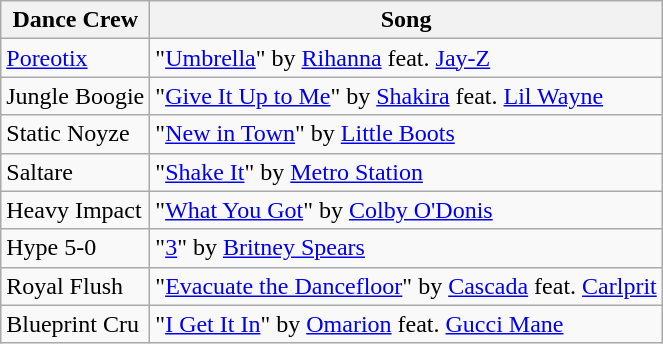<table class="wikitable">
<tr>
<th>Dance Crew</th>
<th>Song</th>
</tr>
<tr>
<td><a href='#'>Poreotix</a></td>
<td>"<a href='#'>Umbrella</a>" by <a href='#'>Rihanna</a> feat. <a href='#'>Jay-Z</a></td>
</tr>
<tr>
<td>Jungle Boogie</td>
<td>"<a href='#'>Give It Up to Me</a>" by <a href='#'>Shakira</a> feat. <a href='#'>Lil Wayne</a></td>
</tr>
<tr>
<td>Static Noyze</td>
<td>"<a href='#'>New in Town</a>" by <a href='#'>Little Boots</a></td>
</tr>
<tr>
<td>Saltare</td>
<td>"<a href='#'>Shake It</a>" by <a href='#'>Metro Station</a></td>
</tr>
<tr>
<td>Heavy Impact</td>
<td>"<a href='#'>What You Got</a>" by <a href='#'>Colby O'Donis</a></td>
</tr>
<tr>
<td>Hype 5-0</td>
<td>"<a href='#'>3</a>" by <a href='#'>Britney Spears</a></td>
</tr>
<tr>
<td>Royal Flush</td>
<td>"<a href='#'>Evacuate the Dancefloor</a>" by <a href='#'>Cascada</a> feat. <a href='#'>Carlprit</a></td>
</tr>
<tr>
<td>Blueprint Cru</td>
<td>"<a href='#'>I Get It In</a>" by <a href='#'>Omarion</a> feat. <a href='#'>Gucci Mane</a></td>
</tr>
</table>
